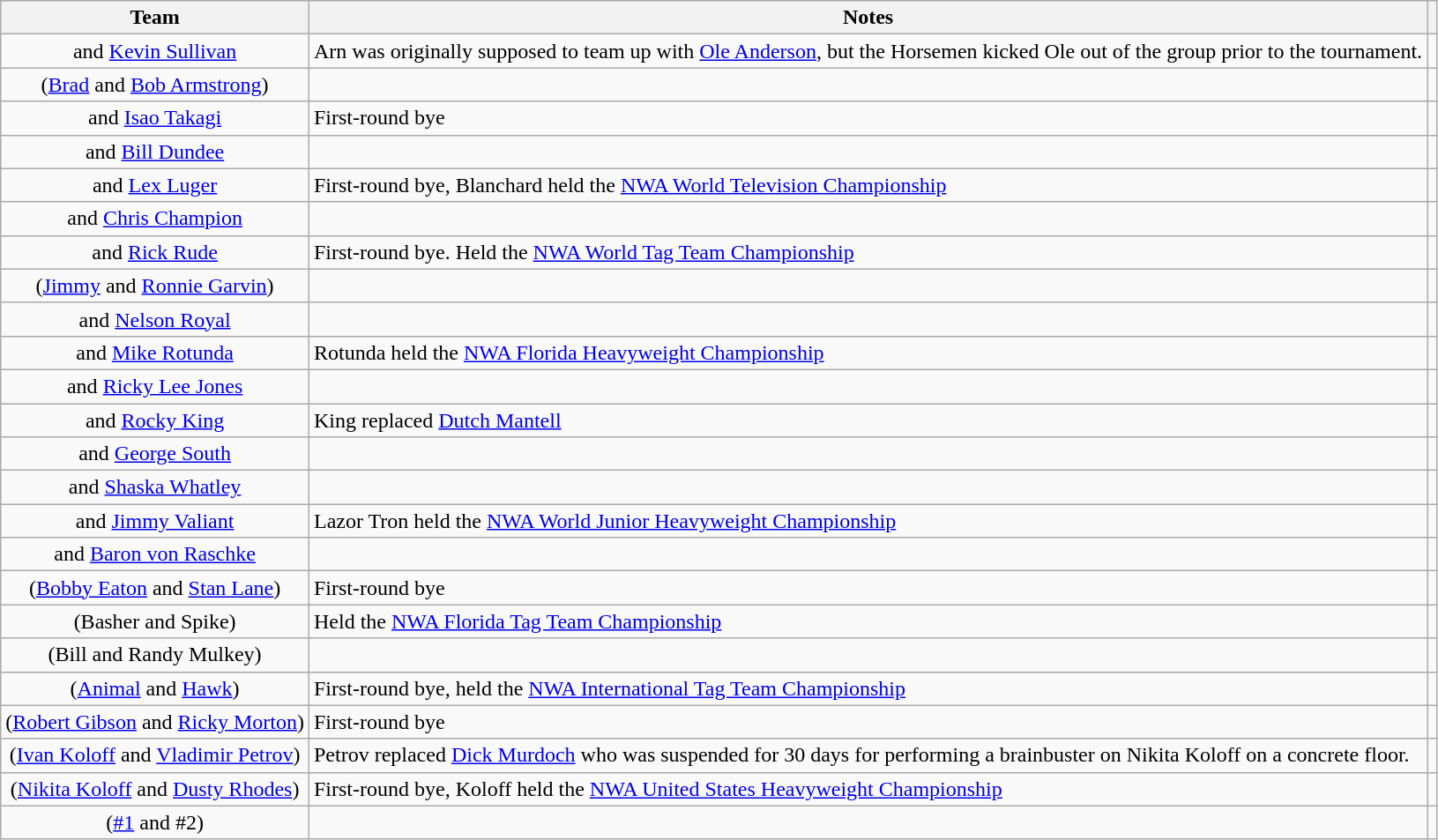<table class="wikitable sortable" style="text-align:center;">
<tr>
<th scope="col">Team</th>
<th class="unsortable" scope="col">Notes</th>
<th class="unsortable" scope="col"></th>
</tr>
<tr>
<td> and <a href='#'>Kevin Sullivan</a></td>
<td align=left>Arn was originally supposed to team up with <a href='#'>Ole Anderson</a>, but the Horsemen kicked Ole out of the group prior to the tournament.</td>
<td></td>
</tr>
<tr>
<td> (<a href='#'>Brad</a> and <a href='#'>Bob Armstrong</a>)</td>
<td align=left> </td>
<td></td>
</tr>
<tr>
<td> and <a href='#'>Isao Takagi</a></td>
<td align=left>First-round bye</td>
<td></td>
</tr>
<tr>
<td> and <a href='#'>Bill Dundee</a></td>
<td align=left> </td>
<td></td>
</tr>
<tr>
<td> and <a href='#'>Lex Luger</a></td>
<td align=left>First-round bye, Blanchard held the <a href='#'>NWA World Television Championship</a></td>
<td></td>
</tr>
<tr>
<td> and <a href='#'>Chris Champion</a></td>
<td align=left> </td>
<td></td>
</tr>
<tr>
<td> and <a href='#'>Rick Rude</a></td>
<td align=left>First-round bye. Held the <a href='#'>NWA World Tag Team Championship</a></td>
<td></td>
</tr>
<tr>
<td> (<a href='#'>Jimmy</a> and <a href='#'>Ronnie Garvin</a>)</td>
<td align=left> </td>
<td></td>
</tr>
<tr>
<td> and <a href='#'>Nelson Royal</a></td>
<td align=left> </td>
<td></td>
</tr>
<tr>
<td> and <a href='#'>Mike Rotunda</a></td>
<td align=left>Rotunda held the <a href='#'>NWA Florida Heavyweight Championship</a></td>
<td></td>
</tr>
<tr>
<td> and <a href='#'>Ricky Lee Jones</a></td>
<td align=left> </td>
<td></td>
</tr>
<tr>
<td> and <a href='#'>Rocky King</a></td>
<td align=left>King replaced <a href='#'>Dutch Mantell</a></td>
<td></td>
</tr>
<tr>
<td> and <a href='#'>George South</a></td>
<td align=left> </td>
<td></td>
</tr>
<tr>
<td> and <a href='#'>Shaska Whatley</a></td>
<td align=left> </td>
<td></td>
</tr>
<tr>
<td> and <a href='#'>Jimmy Valiant</a></td>
<td align=left>Lazor Tron held the <a href='#'>NWA World Junior Heavyweight Championship</a></td>
<td></td>
</tr>
<tr>
<td> and <a href='#'>Baron von Raschke</a></td>
<td align=left> </td>
<td></td>
</tr>
<tr>
<td> (<a href='#'>Bobby Eaton</a> and <a href='#'>Stan Lane</a>)</td>
<td align=left>First-round bye</td>
<td></td>
</tr>
<tr>
<td> (Basher and Spike)</td>
<td align=left>Held the <a href='#'>NWA Florida Tag Team Championship</a></td>
<td></td>
</tr>
<tr>
<td> (Bill and Randy Mulkey)</td>
<td align=left> </td>
<td></td>
</tr>
<tr>
<td> (<a href='#'>Animal</a> and <a href='#'>Hawk</a>)</td>
<td align=left>First-round bye, held the <a href='#'>NWA International Tag Team Championship</a></td>
<td></td>
</tr>
<tr>
<td> (<a href='#'>Robert Gibson</a> and <a href='#'>Ricky Morton</a>)</td>
<td align=left>First-round bye</td>
<td></td>
</tr>
<tr>
<td> (<a href='#'>Ivan Koloff</a> and <a href='#'>Vladimir Petrov</a>)</td>
<td align=left>Petrov replaced <a href='#'>Dick Murdoch</a> who was suspended for 30 days for performing a brainbuster on Nikita Koloff on a concrete floor.</td>
<td></td>
</tr>
<tr>
<td> (<a href='#'>Nikita Koloff</a> and <a href='#'>Dusty Rhodes</a>)</td>
<td align=left>First-round bye,  Koloff held the <a href='#'>NWA United States Heavyweight Championship</a></td>
<td></td>
</tr>
<tr>
<td> (<a href='#'>#1</a> and #2)</td>
<td align=left> </td>
<td></td>
</tr>
</table>
